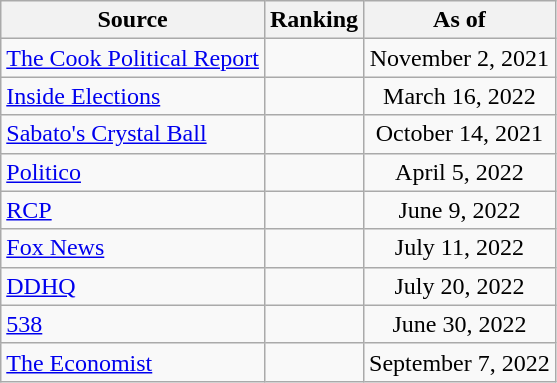<table class="wikitable" style="text-align:center">
<tr>
<th>Source</th>
<th>Ranking</th>
<th>As of</th>
</tr>
<tr>
<td align=left><a href='#'>The Cook Political Report</a></td>
<td></td>
<td>November 2, 2021</td>
</tr>
<tr>
<td align=left><a href='#'>Inside Elections</a></td>
<td></td>
<td>March 16, 2022</td>
</tr>
<tr>
<td align=left><a href='#'>Sabato's Crystal Ball</a></td>
<td></td>
<td>October 14, 2021</td>
</tr>
<tr>
<td align="left"><a href='#'>Politico</a></td>
<td></td>
<td>April 5, 2022</td>
</tr>
<tr>
<td align="left"><a href='#'>RCP</a></td>
<td></td>
<td>June 9, 2022</td>
</tr>
<tr>
<td align=left><a href='#'>Fox News</a></td>
<td></td>
<td>July 11, 2022</td>
</tr>
<tr>
<td align="left"><a href='#'>DDHQ</a></td>
<td></td>
<td>July 20, 2022</td>
</tr>
<tr>
<td align="left"><a href='#'>538</a></td>
<td></td>
<td>June 30, 2022</td>
</tr>
<tr>
<td align="left"><a href='#'>The Economist</a></td>
<td></td>
<td>September 7, 2022</td>
</tr>
</table>
